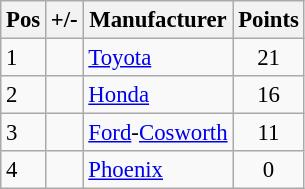<table class="wikitable" style="font-size: 95%;">
<tr>
<th>Pos</th>
<th>+/-</th>
<th>Manufacturer</th>
<th>Points</th>
</tr>
<tr>
<td>1</td>
<td align="left"></td>
<td> <a href='#'>Toyota</a></td>
<td align="center">21</td>
</tr>
<tr>
<td>2</td>
<td align="left"></td>
<td> <a href='#'>Honda</a></td>
<td align="center">16</td>
</tr>
<tr>
<td>3</td>
<td align="left"></td>
<td> <a href='#'>Ford</a>-<a href='#'>Cosworth</a></td>
<td align="center">11</td>
</tr>
<tr>
<td>4</td>
<td align="left"></td>
<td> <a href='#'>Phoenix</a></td>
<td align="center">0</td>
</tr>
</table>
